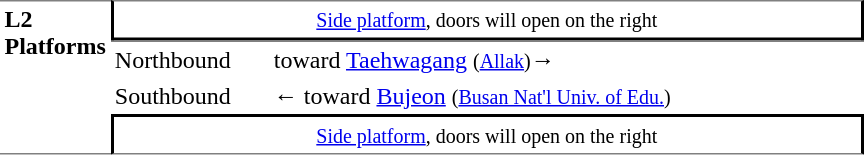<table table border=0 cellspacing=0 cellpadding=3>
<tr>
<td style="border-top:solid 1px gray;border-bottom:solid 1px gray;" width=50 rowspan=10 valign=top><strong>L2<br>Platforms</strong></td>
<td style="border-top:solid 1px gray;border-right:solid 2px black;border-left:solid 2px black;border-bottom:solid 2px black;text-align:center;" colspan=2><small><a href='#'>Side platform</a>, doors will open on the right</small></td>
</tr>
<tr>
<td style="border-bottom:solid 0px gray;border-top:solid 1px gray;" width=100>Northbound</td>
<td style="border-bottom:solid 0px gray;border-top:solid 1px gray;" width=390>  toward <a href='#'>Taehwagang</a> <small>(<a href='#'>Allak</a>)</small>→</td>
</tr>
<tr>
<td>Southbound</td>
<td>←  toward <a href='#'>Bujeon</a> <small>(<a href='#'>Busan Nat'l Univ. of Edu.</a>)</small></td>
</tr>
<tr>
<td style="border-top:solid 2px black;border-right:solid 2px black;border-left:solid 2px black;border-bottom:solid 1px gray;text-align:center;" colspan=2><small><a href='#'>Side platform</a>, doors will open on the right</small></td>
</tr>
</table>
